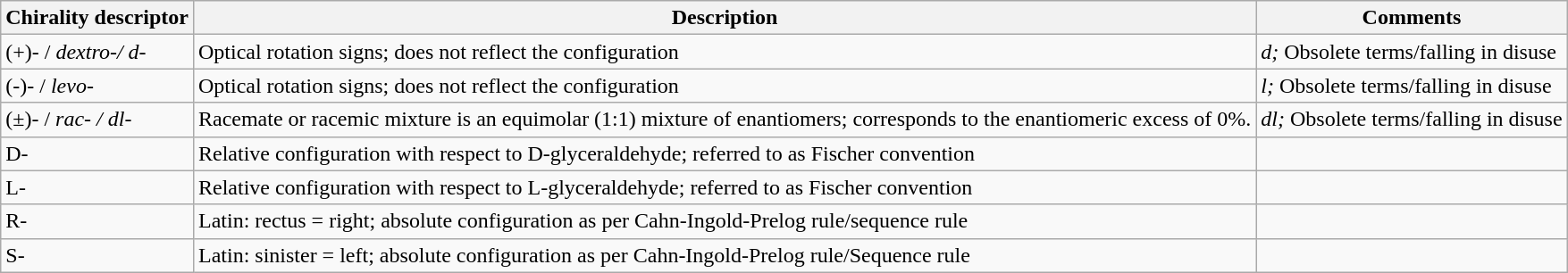<table class="wikitable">
<tr>
<th>Chirality descriptor<br></th>
<th>Description</th>
<th>Comments</th>
</tr>
<tr>
<td>(+)- / <em>dextro-/ d-</em></td>
<td>Optical rotation signs; does not reflect the configuration</td>
<td><em>d;</em> Obsolete terms/falling in disuse</td>
</tr>
<tr>
<td>(-)- / <em>levo-</em></td>
<td>Optical rotation signs; does not reflect the configuration</td>
<td><em>l;</em> Obsolete terms/falling in disuse</td>
</tr>
<tr>
<td>(±)- / <em>rac- /</em> <em>dl-</em></td>
<td>Racemate or racemic mixture is an equimolar (1:1) mixture of enantiomers; corresponds to the enantiomeric excess of 0%.</td>
<td><em>dl;</em> Obsolete terms/falling in disuse</td>
</tr>
<tr>
<td>D-</td>
<td>Relative configuration with respect to D-glyceraldehyde; referred to as Fischer convention</td>
<td></td>
</tr>
<tr>
<td>L-</td>
<td>Relative configuration with respect to L-glyceraldehyde; referred to as Fischer convention</td>
<td></td>
</tr>
<tr>
<td>R-</td>
<td>Latin: rectus = right; absolute configuration as per Cahn-Ingold-Prelog rule/sequence rule</td>
<td></td>
</tr>
<tr>
<td>S-</td>
<td>Latin: sinister = left; absolute configuration as per Cahn-Ingold-Prelog rule/Sequence rule</td>
<td></td>
</tr>
</table>
